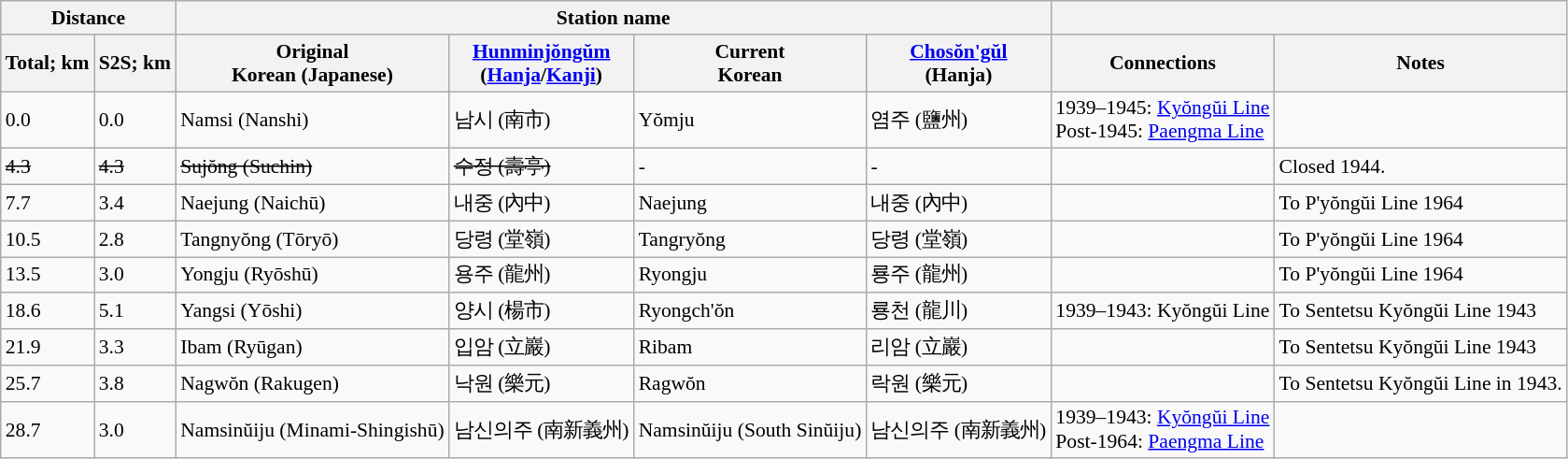<table class="wikitable" style="font-size:90%;">
<tr>
<th colspan="2">Distance</th>
<th colspan="4">Station name</th>
<th colspan="2"></th>
</tr>
<tr>
<th>Total; km</th>
<th>S2S; km</th>
<th>Original<br>Korean (Japanese)</th>
<th><a href='#'>Hunminjŏngŭm</a><br>(<a href='#'>Hanja</a>/<a href='#'>Kanji</a>)</th>
<th>Current<br>Korean</th>
<th><a href='#'>Chosŏn'gŭl</a><br>(Hanja)</th>
<th>Connections</th>
<th>Notes</th>
</tr>
<tr>
<td>0.0</td>
<td>0.0</td>
<td>Namsi (Nanshi)</td>
<td>남시 (南市)</td>
<td>Yŏmju</td>
<td>염주 (鹽州)</td>
<td>1939–1945: <a href='#'>Kyŏngŭi Line</a><br>Post-1945: <a href='#'>Paengma Line</a></td>
<td></td>
</tr>
<tr>
<td><del>4.3</del></td>
<td><del>4.3</del></td>
<td><del>Sujŏng (Suchin)</del></td>
<td><del>수정 (壽亭)</del></td>
<td>-</td>
<td>-</td>
<td></td>
<td>Closed 1944.</td>
</tr>
<tr>
<td>7.7</td>
<td>3.4</td>
<td>Naejung (Naichū)</td>
<td>내중 (內中)</td>
<td>Naejung</td>
<td>내중 (內中)</td>
<td></td>
<td>To P'yŏngŭi Line 1964</td>
</tr>
<tr>
<td>10.5</td>
<td>2.8</td>
<td>Tangnyŏng (Tōryō)</td>
<td>당령 (堂嶺)</td>
<td>Tangryŏng</td>
<td>당령 (堂嶺)</td>
<td></td>
<td>To P'yŏngŭi Line 1964</td>
</tr>
<tr>
<td>13.5</td>
<td>3.0</td>
<td>Yongju (Ryōshū)</td>
<td>용주 (龍州)</td>
<td>Ryongju</td>
<td>룡주 (龍州)</td>
<td></td>
<td>To P'yŏngŭi Line 1964</td>
</tr>
<tr>
<td>18.6</td>
<td>5.1</td>
<td>Yangsi (Yōshi)</td>
<td>양시 (楊市)</td>
<td>Ryongch'ŏn</td>
<td>룡천 (龍川)</td>
<td>1939–1943: Kyŏngŭi Line</td>
<td>To Sentetsu Kyŏngŭi Line 1943</td>
</tr>
<tr>
<td>21.9</td>
<td>3.3</td>
<td>Ibam (Ryūgan)</td>
<td>입암 (立巖)</td>
<td>Ribam</td>
<td>리암 (立巖)</td>
<td></td>
<td>To Sentetsu Kyŏngŭi Line 1943</td>
</tr>
<tr>
<td>25.7</td>
<td>3.8</td>
<td>Nagwŏn (Rakugen)</td>
<td>낙원 (樂元)</td>
<td>Ragwŏn</td>
<td>락원 (樂元)</td>
<td></td>
<td>To Sentetsu Kyŏngŭi Line in 1943.</td>
</tr>
<tr>
<td>28.7</td>
<td>3.0</td>
<td>Namsinŭiju (Minami-Shingishū)</td>
<td>남신의주 (南新義州)</td>
<td>Namsinŭiju (South Sinŭiju)</td>
<td>남신의주 (南新義州)</td>
<td>1939–1943: <a href='#'>Kyŏngŭi Line</a><br>Post-1964: <a href='#'>Paengma Line</a></td>
<td></td>
</tr>
</table>
